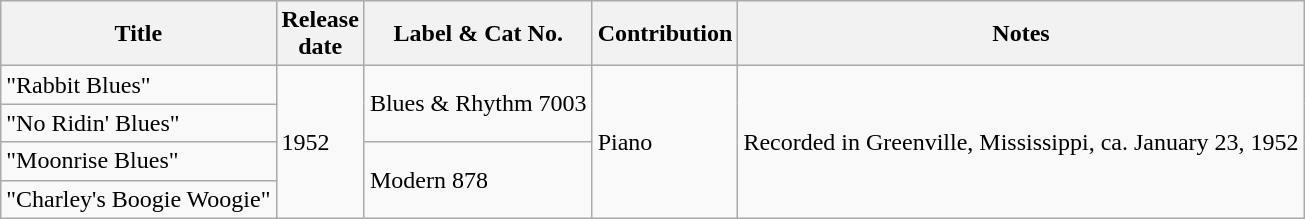<table class="wikitable">
<tr>
<th>Title</th>
<th>Release<br>date</th>
<th>Label & Cat No.</th>
<th>Contribution</th>
<th>Notes</th>
</tr>
<tr>
<td>"Rabbit Blues"</td>
<td rowspan="4">1952</td>
<td rowspan="2">Blues & Rhythm 7003</td>
<td rowspan="4">Piano</td>
<td rowspan="4">Recorded in Greenville, Mississippi, ca. January 23, 1952</td>
</tr>
<tr>
<td>"No Ridin' Blues"</td>
</tr>
<tr>
<td>"Moonrise Blues"</td>
<td rowspan="2">Modern 878</td>
</tr>
<tr>
<td>"Charley's Boogie Woogie"</td>
</tr>
</table>
